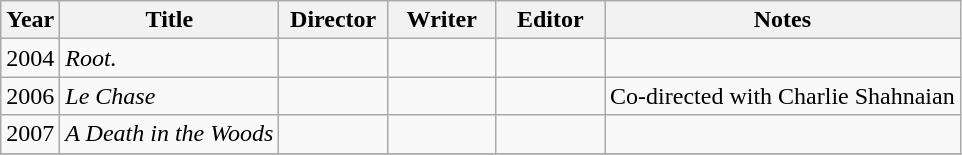<table class="wikitable">
<tr>
<th>Year</th>
<th>Title</th>
<th width="65">Director</th>
<th width="65">Writer</th>
<th width="65">Editor</th>
<th>Notes</th>
</tr>
<tr>
<td>2004</td>
<td><em>Root.</em></td>
<td></td>
<td></td>
<td></td>
<td></td>
</tr>
<tr>
<td>2006</td>
<td><em>Le Chase</em></td>
<td></td>
<td></td>
<td></td>
<td>Co-directed with Charlie Shahnaian</td>
</tr>
<tr>
<td>2007</td>
<td><em>A Death in the Woods</em></td>
<td></td>
<td></td>
<td></td>
<td></td>
</tr>
<tr>
</tr>
</table>
